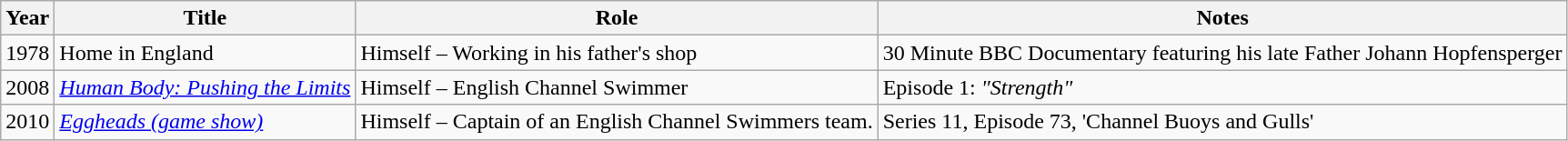<table class="wikitable sortable">
<tr>
<th>Year</th>
<th>Title</th>
<th>Role</th>
<th>Notes</th>
</tr>
<tr>
<td>1978</td>
<td>Home in England</td>
<td>Himself – Working in his father's shop</td>
<td>30 Minute BBC Documentary featuring his late Father Johann Hopfensperger</td>
</tr>
<tr>
<td>2008</td>
<td><em><a href='#'>Human Body: Pushing the Limits</a></em></td>
<td>Himself – English Channel Swimmer</td>
<td>Episode 1: <em>"Strength"</em></td>
</tr>
<tr>
<td>2010</td>
<td><em><a href='#'>Eggheads (game show)</a></em></td>
<td>Himself – Captain of an English Channel Swimmers team.</td>
<td>Series 11, Episode 73, 'Channel Buoys and Gulls'</td>
</tr>
</table>
